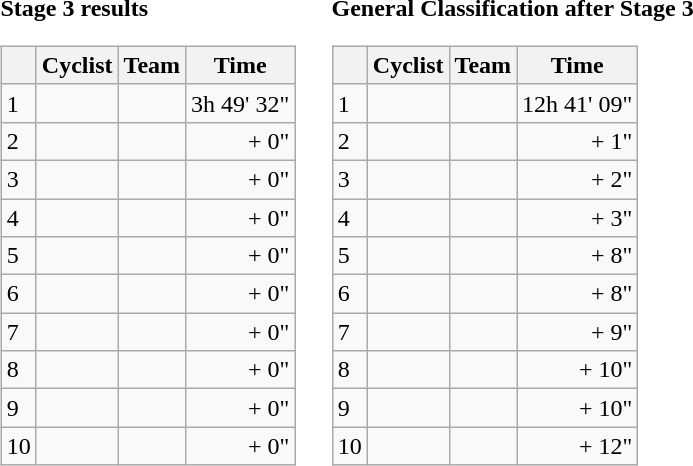<table>
<tr>
<td><strong>Stage 3 results</strong><br><table class="wikitable">
<tr>
<th></th>
<th>Cyclist</th>
<th>Team</th>
<th>Time</th>
</tr>
<tr>
<td>1</td>
<td></td>
<td></td>
<td style="text-align:right;">3h 49' 32"</td>
</tr>
<tr>
<td>2</td>
<td></td>
<td></td>
<td style="text-align:right;">+ 0"</td>
</tr>
<tr>
<td>3</td>
<td></td>
<td></td>
<td style="text-align:right;">+ 0"</td>
</tr>
<tr>
<td>4</td>
<td></td>
<td></td>
<td style="text-align:right;">+ 0"</td>
</tr>
<tr>
<td>5</td>
<td></td>
<td></td>
<td style="text-align:right;">+ 0"</td>
</tr>
<tr>
<td>6</td>
<td></td>
<td></td>
<td style="text-align:right;">+ 0"</td>
</tr>
<tr>
<td>7</td>
<td></td>
<td></td>
<td style="text-align:right;">+ 0"</td>
</tr>
<tr>
<td>8</td>
<td></td>
<td></td>
<td style="text-align:right;">+ 0"</td>
</tr>
<tr>
<td>9</td>
<td></td>
<td></td>
<td style="text-align:right;">+ 0"</td>
</tr>
<tr>
<td>10</td>
<td></td>
<td></td>
<td style="text-align:right;">+ 0"</td>
</tr>
</table>
</td>
<td></td>
<td><strong>General Classification after Stage 3</strong><br><table class="wikitable">
<tr>
<th></th>
<th>Cyclist</th>
<th>Team</th>
<th>Time</th>
</tr>
<tr>
<td>1</td>
<td></td>
<td></td>
<td style="text-align:right;">12h 41' 09"</td>
</tr>
<tr>
<td>2</td>
<td></td>
<td></td>
<td style="text-align:right;">+ 1"</td>
</tr>
<tr>
<td>3</td>
<td></td>
<td></td>
<td style="text-align:right;">+ 2"</td>
</tr>
<tr>
<td>4</td>
<td></td>
<td></td>
<td style="text-align:right;">+ 3"</td>
</tr>
<tr>
<td>5</td>
<td></td>
<td></td>
<td style="text-align:right;">+ 8"</td>
</tr>
<tr>
<td>6</td>
<td></td>
<td></td>
<td style="text-align:right;">+ 8"</td>
</tr>
<tr>
<td>7</td>
<td></td>
<td></td>
<td style="text-align:right;">+ 9"</td>
</tr>
<tr>
<td>8</td>
<td></td>
<td></td>
<td style="text-align:right;">+ 10"</td>
</tr>
<tr>
<td>9</td>
<td></td>
<td></td>
<td style="text-align:right;">+ 10"</td>
</tr>
<tr>
<td>10</td>
<td></td>
<td></td>
<td style="text-align:right;">+ 12"</td>
</tr>
</table>
</td>
</tr>
</table>
